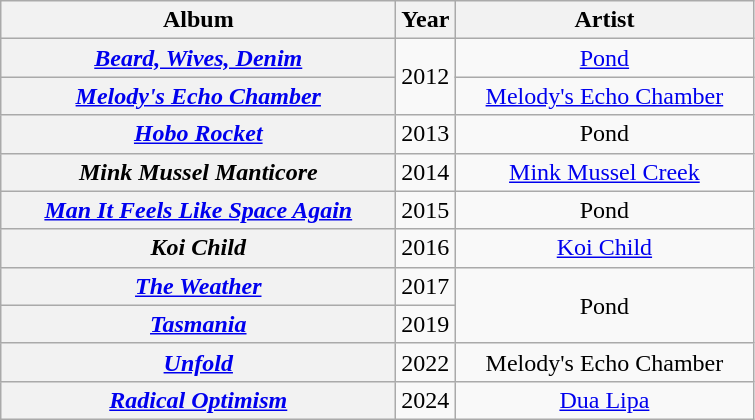<table class="wikitable plainrowheaders" style="text-align:center">
<tr>
<th scope="col" style="width:16em;">Album</th>
<th>Year</th>
<th scope="col" style="width:12em;">Artist</th>
</tr>
<tr>
<th scope="row"><em><a href='#'>Beard, Wives, Denim</a></em></th>
<td rowspan="2">2012</td>
<td><a href='#'>Pond</a></td>
</tr>
<tr>
<th scope="row"><em><a href='#'>Melody's Echo Chamber</a></em></th>
<td><a href='#'>Melody's Echo Chamber</a></td>
</tr>
<tr>
<th scope="row"><em><a href='#'>Hobo Rocket</a></em></th>
<td>2013</td>
<td>Pond</td>
</tr>
<tr>
<th scope="row"><em>Mink Mussel Manticore</em></th>
<td>2014</td>
<td><a href='#'>Mink Mussel Creek</a></td>
</tr>
<tr>
<th scope="row"><em><a href='#'>Man It Feels Like Space Again</a></em></th>
<td>2015</td>
<td>Pond</td>
</tr>
<tr>
<th scope="row"><em>Koi Child</em></th>
<td>2016</td>
<td><a href='#'>Koi Child</a></td>
</tr>
<tr>
<th scope="row"><em><a href='#'>The Weather</a></em></th>
<td>2017</td>
<td rowspan="2">Pond</td>
</tr>
<tr>
<th scope="row"><em><a href='#'>Tasmania</a></em></th>
<td>2019</td>
</tr>
<tr>
<th scope="row"><em><a href='#'>Unfold</a></em></th>
<td>2022</td>
<td>Melody's Echo Chamber</td>
</tr>
<tr>
<th scope="row"><em><a href='#'>Radical Optimism</a></em></th>
<td>2024</td>
<td><a href='#'>Dua Lipa</a></td>
</tr>
</table>
